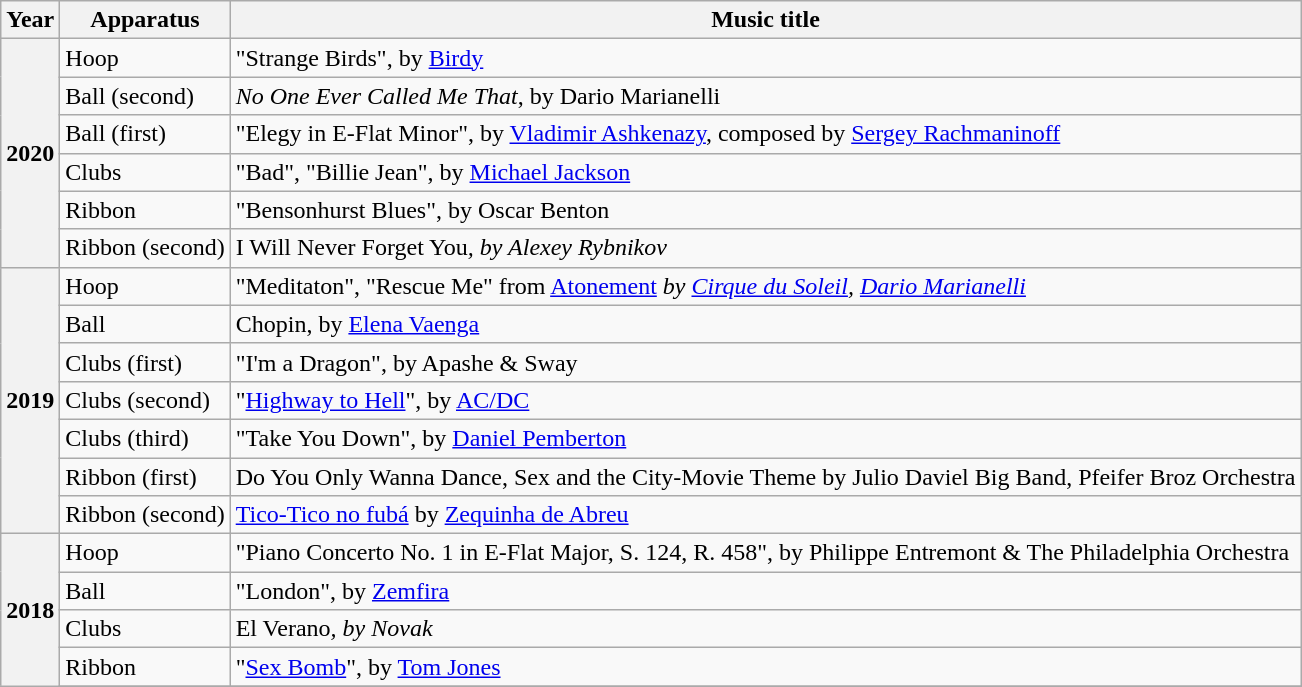<table class="wikitable plainrowheaders">
<tr>
<th scope="col">Year</th>
<th scope="col">Apparatus</th>
<th scope="col">Music title</th>
</tr>
<tr>
<th rowspan="6" scope="row">2020</th>
<td>Hoop</td>
<td>"Strange Birds", by <a href='#'>Birdy</a></td>
</tr>
<tr>
<td>Ball (second)</td>
<td><em>No One Ever Called Me That</em>, by Dario Marianelli<em></td>
</tr>
<tr>
<td>Ball (first)</td>
<td>"Elegy in E-Flat Minor", by <a href='#'>Vladimir Ashkenazy</a>, composed by <a href='#'>Sergey Rachmaninoff</a></td>
</tr>
<tr>
<td>Clubs</td>
<td>"Bad", "Billie Jean", by <a href='#'>Michael Jackson</a></td>
</tr>
<tr>
<td>Ribbon</td>
<td>"Bensonhurst Blues", by Oscar Benton</td>
</tr>
<tr>
<td>Ribbon (second)</td>
<td></em>I Will Never Forget You<em>, by Alexey Rybnikov</td>
</tr>
<tr>
<th rowspan="7" scope="row">2019</th>
<td>Hoop</td>
<td>"Meditaton", "Rescue Me" from </em><a href='#'>Atonement</a><em> by <a href='#'>Cirque du Soleil</a>, <a href='#'>Dario Marianelli</a></td>
</tr>
<tr>
<td>Ball</td>
<td>Chopin, by <a href='#'>Elena Vaenga</a></td>
</tr>
<tr>
<td>Clubs (first)</td>
<td>"I'm a Dragon", by Apashe & Sway</td>
</tr>
<tr>
<td>Clubs (second)</td>
<td>"<a href='#'>Highway to Hell</a>", by <a href='#'>AC/DC</a></td>
</tr>
<tr>
<td>Clubs (third)</td>
<td>"Take You Down", by <a href='#'>Daniel Pemberton</a></td>
</tr>
<tr>
<td>Ribbon (first)</td>
<td>Do You Only Wanna Dance, Sex and the City-Movie Theme by Julio Daviel Big Band, Pfeifer Broz Orchestra</td>
</tr>
<tr>
<td>Ribbon (second)</td>
<td><a href='#'>Tico-Tico no fubá</a> by <a href='#'>Zequinha de Abreu</a></td>
</tr>
<tr>
<th rowspan="5" scope="row">2018</th>
<td>Hoop</td>
<td>"Piano Concerto No. 1 in E-Flat Major, S. 124, R. 458", by Philippe Entremont & The Philadelphia Orchestra</td>
</tr>
<tr>
<td>Ball</td>
<td>"London", by <a href='#'>Zemfira</a></td>
</tr>
<tr>
<td>Clubs</td>
<td></em>El Verano<em>, by Novak</td>
</tr>
<tr>
<td>Ribbon</td>
<td>"<a href='#'>Sex Bomb</a>", by <a href='#'>Tom Jones</a></td>
</tr>
<tr>
</tr>
</table>
